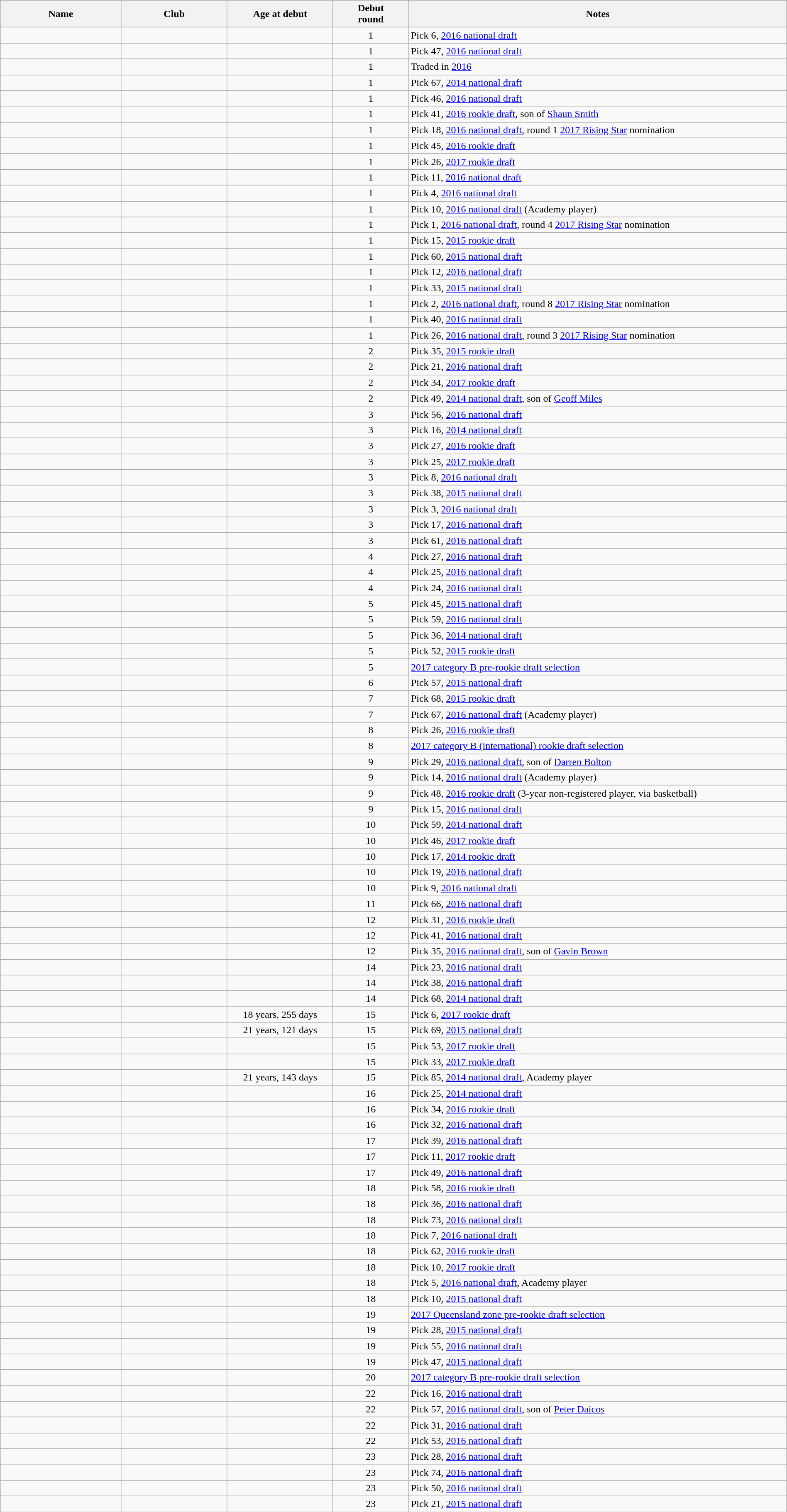<table class="wikitable sortable" style="width:100%; text-align: center;">
<tr style="background:#efefef;">
<th style="width:8%;">Name</th>
<th width=7%>Club</th>
<th style="width:7%;">Age at debut</th>
<th data-sort-type="number" width=5%>Debut<br>round  </th>
<th style="width:25%;">Notes</th>
</tr>
<tr>
<td align="left"></td>
<td></td>
<td></td>
<td>1</td>
<td align="left">Pick 6, <a href='#'>2016 national draft</a></td>
</tr>
<tr>
<td align="left"></td>
<td></td>
<td></td>
<td>1</td>
<td align="left">Pick 47, <a href='#'>2016 national draft</a></td>
</tr>
<tr>
<td align="left"></td>
<td></td>
<td></td>
<td>1</td>
<td align="left">Traded in <a href='#'>2016</a></td>
</tr>
<tr>
<td align="left"></td>
<td></td>
<td></td>
<td>1</td>
<td align="left">Pick 67, <a href='#'>2014 national draft</a></td>
</tr>
<tr>
<td align="left"></td>
<td></td>
<td></td>
<td>1</td>
<td align="left">Pick 46, <a href='#'>2016 national draft</a></td>
</tr>
<tr>
<td align="left"></td>
<td></td>
<td></td>
<td>1</td>
<td align="left">Pick 41, <a href='#'>2016 rookie draft</a>, son of <a href='#'>Shaun Smith</a></td>
</tr>
<tr>
<td align="left"></td>
<td></td>
<td></td>
<td>1</td>
<td align="left">Pick 18, <a href='#'>2016 national draft</a>, round 1 <a href='#'>2017 Rising Star</a> nomination</td>
</tr>
<tr>
<td align="left"></td>
<td></td>
<td></td>
<td>1</td>
<td align="left">Pick 45, <a href='#'>2016 rookie draft</a></td>
</tr>
<tr>
<td align="left"></td>
<td></td>
<td></td>
<td>1</td>
<td align="left">Pick 26, <a href='#'>2017 rookie draft</a></td>
</tr>
<tr>
<td align="left"></td>
<td></td>
<td></td>
<td>1</td>
<td align="left">Pick 11, <a href='#'>2016 national draft</a></td>
</tr>
<tr>
<td align="left"></td>
<td></td>
<td></td>
<td>1</td>
<td align="left">Pick 4, <a href='#'>2016 national draft</a></td>
</tr>
<tr>
<td align="left"></td>
<td></td>
<td></td>
<td>1</td>
<td align="left">Pick 10, <a href='#'>2016 national draft</a> (Academy player)</td>
</tr>
<tr>
<td align="left"></td>
<td></td>
<td></td>
<td>1</td>
<td align="left">Pick 1, <a href='#'>2016 national draft</a>, round 4 <a href='#'>2017 Rising Star</a> nomination</td>
</tr>
<tr>
<td align="left"></td>
<td></td>
<td></td>
<td>1</td>
<td align="left">Pick 15, <a href='#'>2015 rookie draft</a></td>
</tr>
<tr>
<td align="left"></td>
<td></td>
<td></td>
<td>1</td>
<td align="left">Pick 60, <a href='#'>2015 national draft</a></td>
</tr>
<tr>
<td align="left"></td>
<td></td>
<td></td>
<td>1</td>
<td align="left">Pick 12, <a href='#'>2016 national draft</a></td>
</tr>
<tr>
<td align="left"></td>
<td></td>
<td></td>
<td>1</td>
<td align="left">Pick 33, <a href='#'>2015 national draft</a></td>
</tr>
<tr>
<td align="left"></td>
<td></td>
<td></td>
<td>1</td>
<td align="left">Pick 2, <a href='#'>2016 national draft</a>, round 8 <a href='#'>2017 Rising Star</a> nomination</td>
</tr>
<tr>
<td align="left"></td>
<td></td>
<td></td>
<td>1</td>
<td align="left">Pick 40, <a href='#'>2016 national draft</a></td>
</tr>
<tr>
<td align="left"></td>
<td></td>
<td></td>
<td>1</td>
<td align="left">Pick 26, <a href='#'>2016 national draft</a>, round 3 <a href='#'>2017 Rising Star</a> nomination</td>
</tr>
<tr>
<td align="left"></td>
<td></td>
<td></td>
<td>2</td>
<td align="left">Pick 35, <a href='#'>2015 rookie draft</a></td>
</tr>
<tr>
<td align="left"></td>
<td></td>
<td></td>
<td>2</td>
<td align="left">Pick 21, <a href='#'>2016 national draft</a></td>
</tr>
<tr>
<td align="left"></td>
<td></td>
<td></td>
<td>2</td>
<td align="left">Pick 34, <a href='#'>2017 rookie draft</a></td>
</tr>
<tr>
<td align="left"></td>
<td></td>
<td></td>
<td>2</td>
<td align="left">Pick 49, <a href='#'>2014 national draft</a>, son of <a href='#'>Geoff Miles</a></td>
</tr>
<tr>
<td align="left"></td>
<td></td>
<td></td>
<td>3</td>
<td align="left">Pick 56, <a href='#'>2016 national draft</a></td>
</tr>
<tr>
<td align="left"></td>
<td></td>
<td></td>
<td>3</td>
<td align="left">Pick 16, <a href='#'>2014 national draft</a></td>
</tr>
<tr>
<td align="left"></td>
<td></td>
<td></td>
<td>3</td>
<td align="left">Pick 27, <a href='#'>2016 rookie draft</a></td>
</tr>
<tr>
<td align="left"></td>
<td></td>
<td></td>
<td>3</td>
<td align="left">Pick 25, <a href='#'>2017 rookie draft</a></td>
</tr>
<tr>
<td align="left"></td>
<td></td>
<td></td>
<td>3</td>
<td align="left">Pick 8, <a href='#'>2016 national draft</a></td>
</tr>
<tr>
<td align="left"></td>
<td></td>
<td></td>
<td>3</td>
<td align="left">Pick 38, <a href='#'>2015 national draft</a></td>
</tr>
<tr>
<td align="left"></td>
<td></td>
<td></td>
<td>3</td>
<td align="left">Pick 3, <a href='#'>2016 national draft</a></td>
</tr>
<tr>
<td align="left"></td>
<td></td>
<td></td>
<td>3</td>
<td align="left">Pick 17, <a href='#'>2016 national draft</a></td>
</tr>
<tr>
<td align="left"></td>
<td></td>
<td></td>
<td>3</td>
<td align="left">Pick 61, <a href='#'>2016 national draft</a></td>
</tr>
<tr>
<td align="left"></td>
<td></td>
<td></td>
<td>4</td>
<td align="left">Pick 27, <a href='#'>2016 national draft</a></td>
</tr>
<tr>
<td align="left"></td>
<td></td>
<td></td>
<td>4</td>
<td align="left">Pick 25, <a href='#'>2016 national draft</a></td>
</tr>
<tr>
<td align="left"></td>
<td></td>
<td></td>
<td>4</td>
<td align="left">Pick 24, <a href='#'>2016 national draft</a></td>
</tr>
<tr>
<td align="left"></td>
<td></td>
<td></td>
<td>5</td>
<td align="left">Pick 45, <a href='#'>2015 national draft</a></td>
</tr>
<tr>
<td align="left"></td>
<td></td>
<td></td>
<td>5</td>
<td align="left">Pick 59, <a href='#'>2016 national draft</a></td>
</tr>
<tr>
<td align="left"></td>
<td></td>
<td></td>
<td>5</td>
<td align="left">Pick 36, <a href='#'>2014 national draft</a></td>
</tr>
<tr>
<td align="left"></td>
<td></td>
<td></td>
<td>5</td>
<td align="left">Pick 52, <a href='#'>2015 rookie draft</a></td>
</tr>
<tr>
<td align="left"></td>
<td></td>
<td></td>
<td>5</td>
<td align="left"><a href='#'>2017 category B pre-rookie draft selection</a></td>
</tr>
<tr>
<td align="left"></td>
<td></td>
<td></td>
<td>6</td>
<td align="left">Pick 57, <a href='#'>2015 national draft</a></td>
</tr>
<tr>
<td align="left"></td>
<td></td>
<td></td>
<td>7</td>
<td align="left">Pick 68, <a href='#'>2015 rookie draft</a></td>
</tr>
<tr>
<td align="left"></td>
<td></td>
<td></td>
<td>7</td>
<td align="left">Pick 67, <a href='#'>2016 national draft</a> (Academy player)</td>
</tr>
<tr>
<td align="left"></td>
<td></td>
<td></td>
<td>8</td>
<td align="left">Pick 26, <a href='#'>2016 rookie draft</a></td>
</tr>
<tr>
<td align="left"></td>
<td></td>
<td></td>
<td>8</td>
<td align="left"><a href='#'>2017 category B (international) rookie draft selection</a></td>
</tr>
<tr>
<td align="left"></td>
<td></td>
<td></td>
<td>9</td>
<td align="left">Pick 29, <a href='#'>2016 national draft</a>, son of <a href='#'>Darren Bolton</a></td>
</tr>
<tr>
<td align="left"></td>
<td></td>
<td></td>
<td>9</td>
<td align="left">Pick 14, <a href='#'>2016 national draft</a> (Academy player)</td>
</tr>
<tr>
<td align="left"></td>
<td></td>
<td></td>
<td>9</td>
<td align="left">Pick 48, <a href='#'>2016 rookie draft</a> (3-year non-registered player, via basketball)</td>
</tr>
<tr>
<td align="left"></td>
<td></td>
<td></td>
<td>9</td>
<td align="left">Pick 15, <a href='#'>2016 national draft</a></td>
</tr>
<tr>
<td align="left"></td>
<td></td>
<td></td>
<td>10</td>
<td align="left">Pick 59, <a href='#'>2014 national draft</a></td>
</tr>
<tr>
<td align="left"></td>
<td></td>
<td></td>
<td>10</td>
<td align="left">Pick 46, <a href='#'>2017 rookie draft</a></td>
</tr>
<tr>
<td align="left"></td>
<td></td>
<td></td>
<td>10</td>
<td align="left">Pick 17, <a href='#'>2014 rookie draft</a></td>
</tr>
<tr>
<td align="left"></td>
<td></td>
<td></td>
<td>10</td>
<td align="left">Pick 19, <a href='#'>2016 national draft</a></td>
</tr>
<tr>
<td align="left"></td>
<td></td>
<td></td>
<td>10</td>
<td align="left">Pick 9, <a href='#'>2016 national draft</a></td>
</tr>
<tr>
<td align="left"></td>
<td></td>
<td></td>
<td>11</td>
<td align="left">Pick 66, <a href='#'>2016 national draft</a></td>
</tr>
<tr>
<td align="left"></td>
<td></td>
<td></td>
<td>12</td>
<td align="left">Pick 31, <a href='#'>2016 rookie draft</a></td>
</tr>
<tr>
<td align="left"></td>
<td></td>
<td></td>
<td>12</td>
<td align="left">Pick 41, <a href='#'>2016 national draft</a></td>
</tr>
<tr>
<td align="left"></td>
<td></td>
<td></td>
<td>12</td>
<td align="left">Pick 35, <a href='#'>2016 national draft</a>, son of <a href='#'>Gavin Brown</a></td>
</tr>
<tr>
<td align="left"></td>
<td></td>
<td></td>
<td>14</td>
<td align="left">Pick 23, <a href='#'>2016 national draft</a></td>
</tr>
<tr>
<td align="left"></td>
<td></td>
<td></td>
<td>14</td>
<td align="left">Pick 38, <a href='#'>2016 national draft</a></td>
</tr>
<tr>
<td align="left"></td>
<td></td>
<td></td>
<td>14</td>
<td align="left">Pick 68, <a href='#'>2014 national draft</a></td>
</tr>
<tr>
<td align="left"></td>
<td></td>
<td>18 years, 255 days</td>
<td>15</td>
<td align="left">Pick 6, <a href='#'>2017 rookie draft</a></td>
</tr>
<tr>
<td align="left"></td>
<td></td>
<td>21 years, 121 days</td>
<td>15</td>
<td align="left">Pick 69, <a href='#'>2015 national draft</a></td>
</tr>
<tr>
<td align="left"></td>
<td></td>
<td></td>
<td>15</td>
<td align="left">Pick 53, <a href='#'>2017 rookie draft</a></td>
</tr>
<tr>
<td align="left"></td>
<td></td>
<td></td>
<td>15</td>
<td align="left">Pick 33, <a href='#'>2017 rookie draft</a></td>
</tr>
<tr>
<td align="left"></td>
<td></td>
<td>21 years, 143 days</td>
<td>15</td>
<td align="left">Pick 85, <a href='#'>2014 national draft</a>, Academy player</td>
</tr>
<tr>
<td align="left"></td>
<td></td>
<td></td>
<td>16</td>
<td align="left">Pick 25, <a href='#'>2014 national draft</a></td>
</tr>
<tr>
<td align="left"></td>
<td></td>
<td></td>
<td>16</td>
<td align="left">Pick 34, <a href='#'>2016 rookie draft</a></td>
</tr>
<tr>
<td align="left"></td>
<td></td>
<td></td>
<td>16</td>
<td align="left">Pick 32, <a href='#'>2016 national draft</a></td>
</tr>
<tr>
<td align="left"></td>
<td></td>
<td></td>
<td>17</td>
<td align="left">Pick 39, <a href='#'>2016 national draft</a></td>
</tr>
<tr>
<td align="left"></td>
<td></td>
<td></td>
<td>17</td>
<td align="left">Pick 11, <a href='#'>2017 rookie draft</a></td>
</tr>
<tr>
<td align="left"></td>
<td></td>
<td></td>
<td>17</td>
<td align="left">Pick 49, <a href='#'>2016 national draft</a></td>
</tr>
<tr>
<td align="left"></td>
<td></td>
<td></td>
<td>18</td>
<td align="left">Pick 58, <a href='#'>2016 rookie draft</a></td>
</tr>
<tr>
<td align="left"></td>
<td></td>
<td></td>
<td>18</td>
<td align="left">Pick 36, <a href='#'>2016 national draft</a></td>
</tr>
<tr>
<td align="left"></td>
<td></td>
<td></td>
<td>18</td>
<td align="left">Pick 73, <a href='#'>2016 national draft</a></td>
</tr>
<tr>
<td align="left"></td>
<td></td>
<td></td>
<td>18</td>
<td align="left">Pick 7, <a href='#'>2016 national draft</a></td>
</tr>
<tr>
<td align="left"></td>
<td></td>
<td></td>
<td>18</td>
<td align="left">Pick 62, <a href='#'>2016 rookie draft</a></td>
</tr>
<tr>
<td align="left"></td>
<td></td>
<td></td>
<td>18</td>
<td align="left">Pick 10, <a href='#'>2017 rookie draft</a></td>
</tr>
<tr>
<td align="left"></td>
<td></td>
<td></td>
<td>18</td>
<td align="left">Pick 5, <a href='#'>2016 national draft</a>, Academy player</td>
</tr>
<tr>
<td align="left"></td>
<td></td>
<td></td>
<td>18</td>
<td align="left">Pick 10, <a href='#'>2015 national draft</a></td>
</tr>
<tr>
<td align="left"></td>
<td></td>
<td></td>
<td>19</td>
<td align="left"><a href='#'>2017 Queensland zone pre-rookie draft selection</a></td>
</tr>
<tr>
<td align="left"></td>
<td></td>
<td></td>
<td>19</td>
<td align="left">Pick 28, <a href='#'>2015 national draft</a></td>
</tr>
<tr>
<td align="left"></td>
<td></td>
<td></td>
<td>19</td>
<td align="left">Pick 55, <a href='#'>2016 national draft</a></td>
</tr>
<tr>
<td align="left"></td>
<td></td>
<td></td>
<td>19</td>
<td align="left">Pick 47, <a href='#'>2015 national draft</a></td>
</tr>
<tr>
<td align="left"></td>
<td></td>
<td></td>
<td>20</td>
<td align="left"><a href='#'>2017 category B pre-rookie draft selection</a></td>
</tr>
<tr>
<td align="left"></td>
<td></td>
<td></td>
<td>22</td>
<td align="left">Pick 16, <a href='#'>2016 national draft</a></td>
</tr>
<tr>
<td align="left"></td>
<td></td>
<td></td>
<td>22</td>
<td align="left">Pick 57, <a href='#'>2016 national draft</a>, son of <a href='#'>Peter Daicos</a></td>
</tr>
<tr>
<td align="left"></td>
<td></td>
<td></td>
<td>22</td>
<td align="left">Pick 31, <a href='#'>2016 national draft</a></td>
</tr>
<tr>
<td align="left"></td>
<td></td>
<td></td>
<td>22</td>
<td align="left">Pick 53, <a href='#'>2016 national draft</a></td>
</tr>
<tr>
<td align="left"></td>
<td></td>
<td></td>
<td>23</td>
<td align="left">Pick 28, <a href='#'>2016 national draft</a></td>
</tr>
<tr>
<td align="left"></td>
<td></td>
<td></td>
<td>23</td>
<td align="left">Pick 74, <a href='#'>2016 national draft</a></td>
</tr>
<tr>
<td align="left"></td>
<td></td>
<td></td>
<td>23</td>
<td align="left">Pick 50, <a href='#'>2016 national draft</a></td>
</tr>
<tr>
<td align="left"></td>
<td></td>
<td></td>
<td>23</td>
<td align="left">Pick 21, <a href='#'>2015 national draft</a></td>
</tr>
</table>
